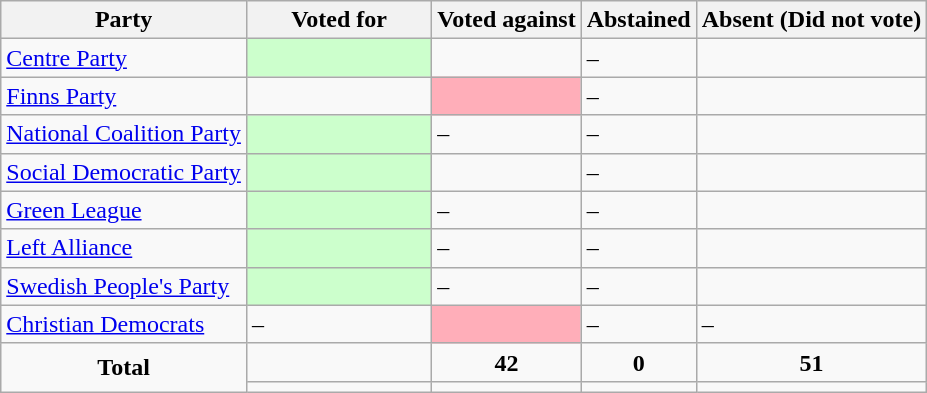<table class="wikitable">
<tr>
<th>Party</th>
<th style="width:20%;">Voted for</th>
<th>Voted against</th>
<th>Abstained</th>
<th>Absent (Did not vote)</th>
</tr>
<tr>
<td> <a href='#'>Centre Party</a></td>
<td style="background-color:#CCFFCC;"></td>
<td></td>
<td>–</td>
<td></td>
</tr>
<tr>
<td> <a href='#'>Finns Party</a></td>
<td></td>
<td style="background-color:#FFAEB9;"></td>
<td>–</td>
<td></td>
</tr>
<tr>
<td> <a href='#'>National Coalition Party</a></td>
<td style="background-color:#CCFFCC;"></td>
<td>–</td>
<td>–</td>
<td></td>
</tr>
<tr>
<td> <a href='#'>Social Democratic Party</a></td>
<td style="background-color:#CCFFCC;"></td>
<td></td>
<td>–</td>
<td></td>
</tr>
<tr>
<td> <a href='#'>Green League</a></td>
<td style="background-color:#CCFFCC;"></td>
<td>–</td>
<td>–</td>
<td></td>
</tr>
<tr>
<td> <a href='#'>Left Alliance</a></td>
<td style="background-color:#CCFFCC;"></td>
<td>–</td>
<td>–</td>
<td></td>
</tr>
<tr>
<td> <a href='#'>Swedish People's Party</a></td>
<td style="background-color:#CCFFCC;"></td>
<td>–</td>
<td>–</td>
<td></td>
</tr>
<tr>
<td> <a href='#'>Christian Democrats</a></td>
<td>–</td>
<td style="background-color:#FFAEB9;"></td>
<td>–</td>
<td>–</td>
</tr>
<tr>
<td style="text-align:center;" rowspan="2"><strong>Total</strong></td>
<td></td>
<td style="text-align:center;"><strong>42</strong></td>
<td style="text-align:center;"><strong>0</strong></td>
<td style="text-align:center;"><strong>51</strong></td>
</tr>
<tr>
<td style="text-align:center;"></td>
<td style="text-align:center;"></td>
<td style="text-align:center;"></td>
<td style="text-align:center;"></td>
</tr>
</table>
